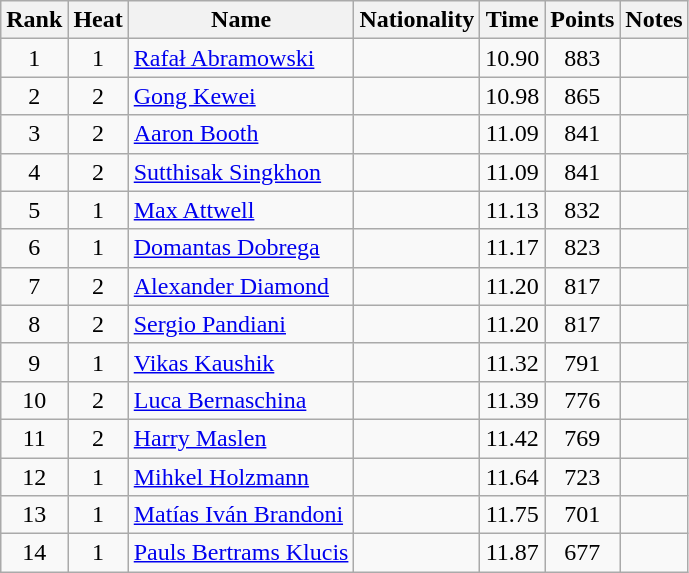<table class="wikitable sortable" style="text-align:center">
<tr>
<th>Rank</th>
<th>Heat</th>
<th>Name</th>
<th>Nationality</th>
<th>Time</th>
<th>Points</th>
<th>Notes</th>
</tr>
<tr>
<td>1</td>
<td>1</td>
<td align="left"><a href='#'>Rafał Abramowski</a></td>
<td align=left></td>
<td>10.90</td>
<td>883</td>
<td></td>
</tr>
<tr>
<td>2</td>
<td>2</td>
<td align="left"><a href='#'>Gong Kewei</a></td>
<td align=left></td>
<td>10.98</td>
<td>865</td>
<td></td>
</tr>
<tr>
<td>3</td>
<td>2</td>
<td align="left"><a href='#'>Aaron Booth</a></td>
<td align=left></td>
<td>11.09</td>
<td>841</td>
<td></td>
</tr>
<tr>
<td>4</td>
<td>2</td>
<td align="left"><a href='#'>Sutthisak Singkhon</a></td>
<td align=left></td>
<td>11.09</td>
<td>841</td>
<td></td>
</tr>
<tr>
<td>5</td>
<td>1</td>
<td align="left"><a href='#'>Max Attwell</a></td>
<td align=left></td>
<td>11.13</td>
<td>832</td>
<td></td>
</tr>
<tr>
<td>6</td>
<td>1</td>
<td align="left"><a href='#'>Domantas Dobrega</a></td>
<td align=left></td>
<td>11.17</td>
<td>823</td>
<td></td>
</tr>
<tr>
<td>7</td>
<td>2</td>
<td align="left"><a href='#'>Alexander Diamond</a></td>
<td align=left></td>
<td>11.20</td>
<td>817</td>
<td></td>
</tr>
<tr>
<td>8</td>
<td>2</td>
<td align="left"><a href='#'>Sergio Pandiani</a></td>
<td align=left></td>
<td>11.20</td>
<td>817</td>
<td></td>
</tr>
<tr>
<td>9</td>
<td>1</td>
<td align="left"><a href='#'>Vikas Kaushik</a></td>
<td align=left></td>
<td>11.32</td>
<td>791</td>
<td></td>
</tr>
<tr>
<td>10</td>
<td>2</td>
<td align="left"><a href='#'>Luca Bernaschina</a></td>
<td align=left></td>
<td>11.39</td>
<td>776</td>
<td></td>
</tr>
<tr>
<td>11</td>
<td>2</td>
<td align="left"><a href='#'>Harry Maslen</a></td>
<td align=left></td>
<td>11.42</td>
<td>769</td>
<td></td>
</tr>
<tr>
<td>12</td>
<td>1</td>
<td align="left"><a href='#'>Mihkel Holzmann</a></td>
<td align=left></td>
<td>11.64</td>
<td>723</td>
<td></td>
</tr>
<tr>
<td>13</td>
<td>1</td>
<td align="left"><a href='#'>Matías Iván Brandoni</a></td>
<td align=left></td>
<td>11.75</td>
<td>701</td>
<td></td>
</tr>
<tr>
<td>14</td>
<td>1</td>
<td align="left"><a href='#'>Pauls Bertrams Klucis</a></td>
<td align=left></td>
<td>11.87</td>
<td>677</td>
<td></td>
</tr>
</table>
